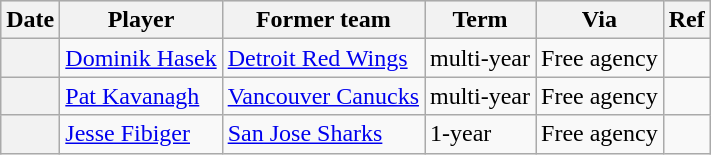<table class="wikitable plainrowheaders">
<tr style="background:#ddd; text-align:center;">
<th>Date</th>
<th>Player</th>
<th>Former team</th>
<th>Term</th>
<th>Via</th>
<th>Ref</th>
</tr>
<tr>
<th scope="row"></th>
<td><a href='#'>Dominik Hasek</a></td>
<td><a href='#'>Detroit Red Wings</a></td>
<td>multi-year</td>
<td>Free agency</td>
<td></td>
</tr>
<tr>
<th scope="row"></th>
<td><a href='#'>Pat Kavanagh</a></td>
<td><a href='#'>Vancouver Canucks</a></td>
<td>multi-year</td>
<td>Free agency</td>
<td></td>
</tr>
<tr>
<th scope="row"></th>
<td><a href='#'>Jesse Fibiger</a></td>
<td><a href='#'>San Jose Sharks</a></td>
<td>1-year</td>
<td>Free agency</td>
<td></td>
</tr>
</table>
